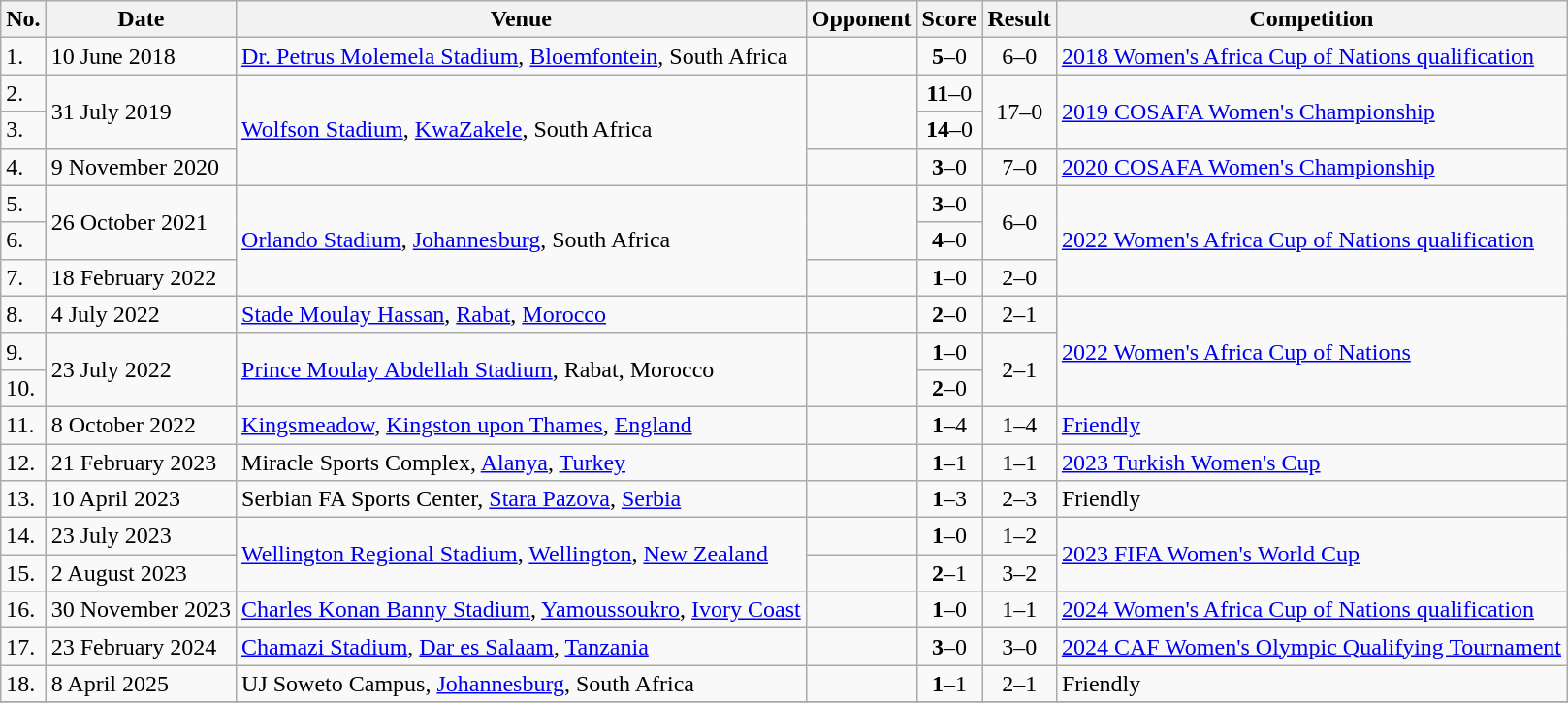<table class="wikitable">
<tr>
<th>No.</th>
<th>Date</th>
<th>Venue</th>
<th>Opponent</th>
<th>Score</th>
<th>Result</th>
<th>Competition</th>
</tr>
<tr>
<td>1.</td>
<td>10 June 2018</td>
<td><a href='#'>Dr. Petrus Molemela Stadium</a>, <a href='#'>Bloemfontein</a>, South Africa</td>
<td></td>
<td align=center><strong>5</strong>–0</td>
<td align=center>6–0</td>
<td><a href='#'>2018 Women's Africa Cup of Nations qualification</a></td>
</tr>
<tr>
<td>2.</td>
<td rowspan=2>31 July 2019</td>
<td rowspan=3><a href='#'>Wolfson Stadium</a>, <a href='#'>KwaZakele</a>, South Africa</td>
<td rowspan=2></td>
<td align=center><strong>11</strong>–0</td>
<td rowspan=2 align=center>17–0</td>
<td rowspan=2><a href='#'>2019 COSAFA Women's Championship</a></td>
</tr>
<tr>
<td>3.</td>
<td align=center><strong>14</strong>–0</td>
</tr>
<tr>
<td>4.</td>
<td>9 November 2020</td>
<td></td>
<td align=center><strong>3</strong>–0</td>
<td align=center>7–0</td>
<td><a href='#'>2020 COSAFA Women's Championship</a></td>
</tr>
<tr>
<td>5.</td>
<td rowspan=2>26 October 2021</td>
<td rowspan=3><a href='#'>Orlando Stadium</a>, <a href='#'>Johannesburg</a>, South Africa</td>
<td rowspan=2></td>
<td align=center><strong>3</strong>–0</td>
<td rowspan=2 align=center>6–0</td>
<td rowspan=3><a href='#'>2022 Women's Africa Cup of Nations qualification</a></td>
</tr>
<tr>
<td>6.</td>
<td align=center><strong>4</strong>–0</td>
</tr>
<tr>
<td>7.</td>
<td>18 February 2022</td>
<td></td>
<td align=center><strong>1</strong>–0</td>
<td align=center>2–0</td>
</tr>
<tr>
<td>8.</td>
<td>4 July 2022</td>
<td><a href='#'>Stade Moulay Hassan</a>, <a href='#'>Rabat</a>, <a href='#'>Morocco</a></td>
<td></td>
<td align=center><strong>2</strong>–0</td>
<td align=center>2–1</td>
<td rowspan=3><a href='#'>2022 Women's Africa Cup of Nations</a></td>
</tr>
<tr>
<td>9.</td>
<td rowspan=2>23 July 2022</td>
<td rowspan=2><a href='#'>Prince Moulay Abdellah Stadium</a>, Rabat, Morocco</td>
<td rowspan=2></td>
<td align=center><strong>1</strong>–0</td>
<td rowspan=2 align=center>2–1</td>
</tr>
<tr>
<td>10.</td>
<td align=center><strong>2</strong>–0</td>
</tr>
<tr>
<td>11.</td>
<td>8 October 2022</td>
<td><a href='#'>Kingsmeadow</a>, <a href='#'>Kingston upon Thames</a>, <a href='#'>England</a></td>
<td></td>
<td align=center><strong>1</strong>–4</td>
<td align=center>1–4</td>
<td><a href='#'>Friendly</a></td>
</tr>
<tr>
<td>12.</td>
<td>21 February 2023</td>
<td>Miracle Sports Complex, <a href='#'>Alanya</a>, <a href='#'>Turkey</a></td>
<td></td>
<td align=center><strong>1</strong>–1</td>
<td align=center>1–1</td>
<td><a href='#'>2023 Turkish Women's Cup</a></td>
</tr>
<tr>
<td>13.</td>
<td>10 April 2023</td>
<td>Serbian FA Sports Center, <a href='#'>Stara Pazova</a>, <a href='#'>Serbia</a></td>
<td></td>
<td align=center><strong>1</strong>–3</td>
<td align=center>2–3</td>
<td>Friendly</td>
</tr>
<tr>
<td>14.</td>
<td>23 July 2023</td>
<td rowspan=2><a href='#'>Wellington Regional Stadium</a>, <a href='#'>Wellington</a>, <a href='#'>New Zealand</a></td>
<td></td>
<td align=center><strong>1</strong>–0</td>
<td align=center>1–2</td>
<td rowspan=2><a href='#'>2023 FIFA Women's World Cup</a></td>
</tr>
<tr>
<td>15.</td>
<td>2 August 2023</td>
<td></td>
<td align=center><strong>2</strong>–1</td>
<td align=center>3–2</td>
</tr>
<tr>
<td>16.</td>
<td>30 November 2023</td>
<td><a href='#'>Charles Konan Banny Stadium</a>, <a href='#'>Yamoussoukro</a>, <a href='#'>Ivory Coast</a></td>
<td></td>
<td align=center><strong>1</strong>–0</td>
<td align=center>1–1</td>
<td><a href='#'>2024 Women's Africa Cup of Nations qualification</a></td>
</tr>
<tr>
<td>17.</td>
<td>23 February 2024</td>
<td><a href='#'>Chamazi Stadium</a>, <a href='#'>Dar es Salaam</a>, <a href='#'>Tanzania</a></td>
<td></td>
<td align=center><strong>3</strong>–0</td>
<td align=center>3–0</td>
<td><a href='#'>2024 CAF Women's Olympic Qualifying Tournament</a></td>
</tr>
<tr>
<td>18.</td>
<td>8 April 2025</td>
<td>UJ Soweto Campus, <a href='#'>Johannesburg</a>, South Africa</td>
<td></td>
<td align=center><strong>1</strong>–1</td>
<td align=center>2–1</td>
<td>Friendly</td>
</tr>
<tr>
</tr>
</table>
